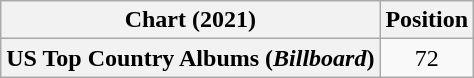<table class="wikitable plainrowheaders" style="text-align:center">
<tr>
<th scope="col">Chart (2021)</th>
<th scope="col">Position</th>
</tr>
<tr>
<th scope="row">US Top Country Albums (<em>Billboard</em>)</th>
<td>72</td>
</tr>
</table>
